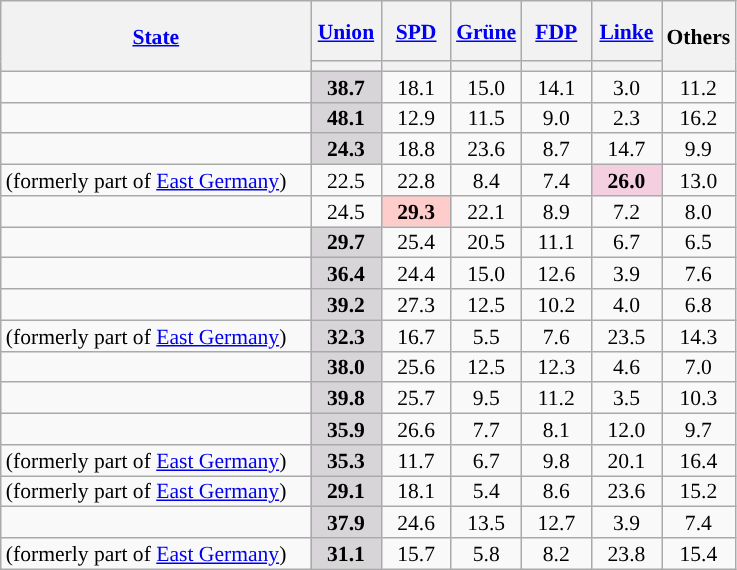<table class="wikitable sortable" style="text-align:center;font-size:90%;line-height:14px">
<tr style="height:40px;">
<th style="width:200px;" rowspan="2"><a href='#'>State</a></th>
<th style="width:40px;"><a href='#'>Union</a></th>
<th style="width:40px;"><a href='#'>SPD</a></th>
<th style="width:40px;"><a href='#'>Grüne</a></th>
<th style="width:40px;"><a href='#'>FDP</a></th>
<th style="width:40px;"><a href='#'>Linke</a></th>
<th class="unsortable" style="width:40px;" rowspan="2">Others</th>
</tr>
<tr>
<th style="background:"></th>
<th style="background:"></th>
<th style="background:"></th>
<th style="background:"></th>
<th style="background:"></th>
</tr>
<tr>
<td align="left"></td>
<td style="background:#D7D5D7;"><strong>38.7</strong></td>
<td>18.1</td>
<td>15.0</td>
<td>14.1</td>
<td>3.0</td>
<td>11.2</td>
</tr>
<tr>
<td align="left"></td>
<td style="background:#D7D5D7;"><strong>48.1</strong></td>
<td>12.9</td>
<td>11.5</td>
<td>9.0</td>
<td>2.3</td>
<td>16.2</td>
</tr>
<tr>
<td align="left"></td>
<td style="background:#D7D5D7;"><strong>24.3</strong></td>
<td>18.8</td>
<td>23.6</td>
<td>8.7</td>
<td>14.7</td>
<td>9.9</td>
</tr>
<tr>
<td align="left"> (formerly part of <a href='#'>East Germany</a>)</td>
<td>22.5</td>
<td>22.8</td>
<td>8.4</td>
<td>7.4</td>
<td style="background:#F3CFE0;"><strong>26.0</strong></td>
<td>13.0</td>
</tr>
<tr>
<td align="left"></td>
<td>24.5</td>
<td style="background:#FFCCCC"><strong>29.3</strong></td>
<td>22.1</td>
<td>8.9</td>
<td>7.2</td>
<td>8.0</td>
</tr>
<tr>
<td align="left"></td>
<td style="background:#D7D5D7;"><strong>29.7</strong></td>
<td>25.4</td>
<td>20.5</td>
<td>11.1</td>
<td>6.7</td>
<td>6.5</td>
</tr>
<tr>
<td align="left"></td>
<td style="background:#D7D5D7;"><strong>36.4</strong></td>
<td>24.4</td>
<td>15.0</td>
<td>12.6</td>
<td>3.9</td>
<td>7.6</td>
</tr>
<tr>
<td align="left"></td>
<td style="background:#D7D5D7;"><strong>39.2</strong></td>
<td>27.3</td>
<td>12.5</td>
<td>10.2</td>
<td>4.0</td>
<td>6.8</td>
</tr>
<tr>
<td align="left"> (formerly part of <a href='#'>East Germany</a>)</td>
<td style="background:#D7D5D7;"><strong>32.3</strong></td>
<td>16.7</td>
<td>5.5</td>
<td>7.6</td>
<td>23.5</td>
<td>14.3</td>
</tr>
<tr>
<td align="left"></td>
<td style="background:#D7D5D7;"><strong>38.0</strong></td>
<td>25.6</td>
<td>12.5</td>
<td>12.3</td>
<td>4.6</td>
<td>7.0</td>
</tr>
<tr>
<td align="left"></td>
<td style="background:#D7D5D7;"><strong>39.8</strong></td>
<td>25.7</td>
<td>9.5</td>
<td>11.2</td>
<td>3.5</td>
<td>10.3</td>
</tr>
<tr>
<td align="left"></td>
<td style="background:#D7D5D7;"><strong>35.9</strong></td>
<td>26.6</td>
<td>7.7</td>
<td>8.1</td>
<td>12.0</td>
<td>9.7</td>
</tr>
<tr>
<td align="left"> (formerly part of <a href='#'>East Germany</a>)</td>
<td style="background:#D7D5D7;"><strong>35.3</strong></td>
<td>11.7</td>
<td>6.7</td>
<td>9.8</td>
<td>20.1</td>
<td>16.4</td>
</tr>
<tr>
<td align="left"> (formerly part of <a href='#'>East Germany</a>)</td>
<td style="background:#D7D5D7;"><strong>29.1</strong></td>
<td>18.1</td>
<td>5.4</td>
<td>8.6</td>
<td>23.6</td>
<td>15.2</td>
</tr>
<tr>
<td align="left"></td>
<td style="background:#D7D5D7;"><strong>37.9</strong></td>
<td>24.6</td>
<td>13.5</td>
<td>12.7</td>
<td>3.9</td>
<td>7.4</td>
</tr>
<tr>
<td align="left"> (formerly part of <a href='#'>East Germany</a>)</td>
<td style="background:#D7D5D7;"><strong>31.1</strong></td>
<td>15.7</td>
<td>5.8</td>
<td>8.2</td>
<td>23.8</td>
<td>15.4</td>
</tr>
</table>
